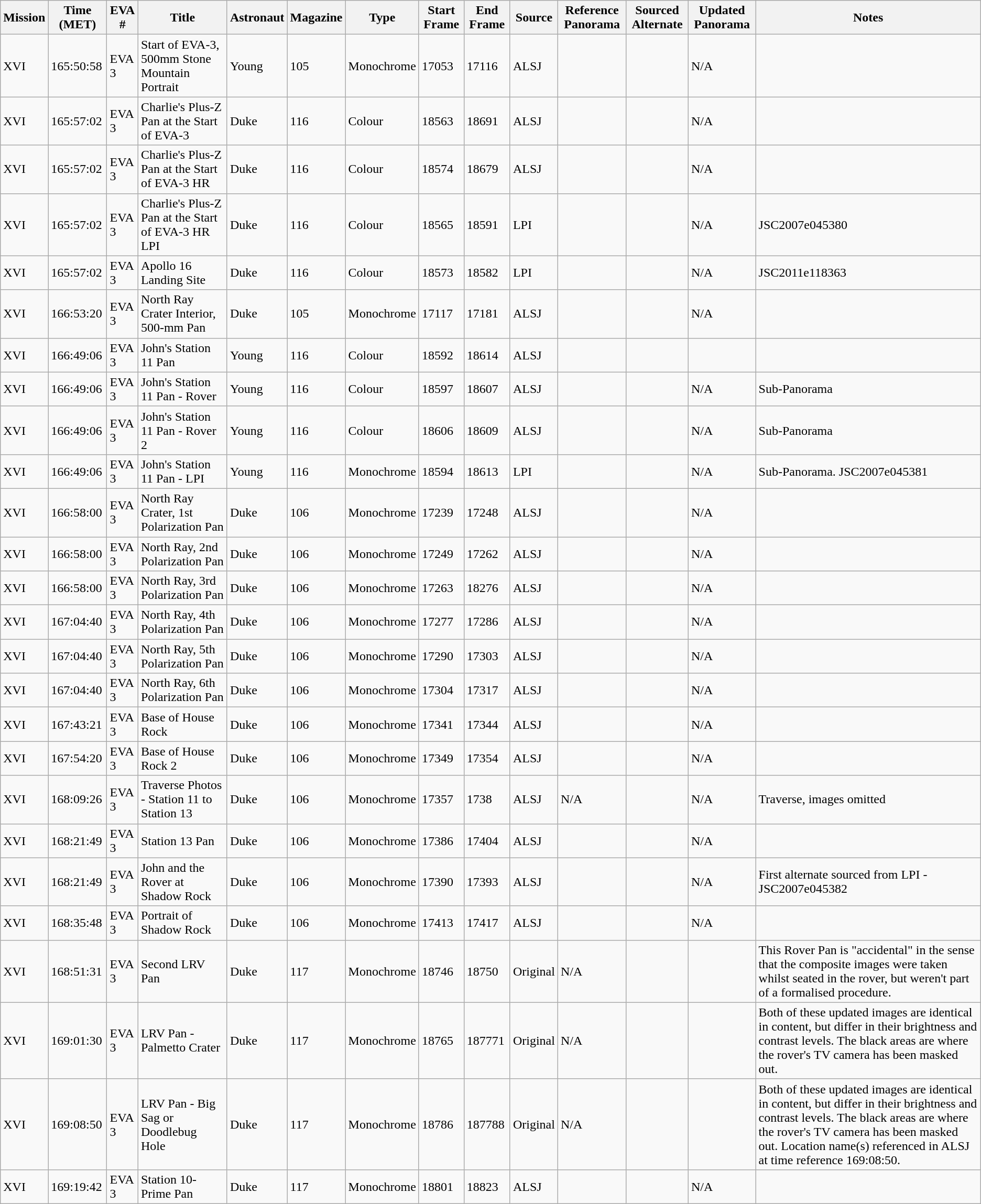<table class="wikitable">
<tr>
<th>Mission</th>
<th>Time (MET)</th>
<th>EVA #</th>
<th>Title</th>
<th>Astronaut</th>
<th>Magazine</th>
<th>Type</th>
<th>Start Frame</th>
<th>End Frame</th>
<th>Source</th>
<th>Reference Panorama</th>
<th>Sourced Alternate</th>
<th>Updated Panorama</th>
<th>Notes</th>
</tr>
<tr>
<td>XVI</td>
<td>165:50:58</td>
<td>EVA 3</td>
<td>Start of EVA-3, 500mm Stone Mountain Portrait</td>
<td>Young</td>
<td>105</td>
<td>Monochrome</td>
<td>17053</td>
<td>17116</td>
<td>ALSJ</td>
<td></td>
<td></td>
<td>N/A</td>
<td></td>
</tr>
<tr>
<td>XVI</td>
<td>165:57:02</td>
<td>EVA 3</td>
<td>Charlie's Plus-Z Pan at the Start of EVA-3</td>
<td>Duke</td>
<td>116</td>
<td>Colour</td>
<td>18563</td>
<td>18691</td>
<td>ALSJ</td>
<td></td>
<td></td>
<td>N/A</td>
<td></td>
</tr>
<tr>
<td>XVI</td>
<td>165:57:02</td>
<td>EVA 3</td>
<td>Charlie's Plus-Z Pan at the Start of EVA-3 HR</td>
<td>Duke</td>
<td>116</td>
<td>Colour</td>
<td>18574</td>
<td>18679</td>
<td>ALSJ</td>
<td></td>
<td></td>
<td>N/A</td>
<td></td>
</tr>
<tr>
<td>XVI</td>
<td>165:57:02</td>
<td>EVA 3</td>
<td>Charlie's Plus-Z Pan at the Start of EVA-3 HR LPI</td>
<td>Duke</td>
<td>116</td>
<td>Colour</td>
<td>18565</td>
<td>18591</td>
<td>LPI</td>
<td></td>
<td></td>
<td>N/A</td>
<td>JSC2007e045380</td>
</tr>
<tr>
<td>XVI</td>
<td>165:57:02</td>
<td>EVA 3</td>
<td>Apollo 16 Landing Site</td>
<td>Duke</td>
<td>116</td>
<td>Colour</td>
<td>18573</td>
<td>18582</td>
<td>LPI</td>
<td></td>
<td></td>
<td>N/A</td>
<td>JSC2011e118363</td>
</tr>
<tr>
<td>XVI</td>
<td>166:53:20</td>
<td>EVA 3</td>
<td>North Ray Crater Interior, 500-mm Pan</td>
<td>Duke</td>
<td>105</td>
<td>Monochrome</td>
<td>17117</td>
<td>17181</td>
<td>ALSJ</td>
<td></td>
<td></td>
<td>N/A</td>
<td></td>
</tr>
<tr>
<td>XVI</td>
<td>166:49:06</td>
<td>EVA 3</td>
<td>John's Station 11 Pan</td>
<td>Young</td>
<td>116</td>
<td>Colour</td>
<td>18592</td>
<td>18614</td>
<td>ALSJ</td>
<td></td>
<td N/A></td>
<td></td>
</tr>
<tr>
<td>XVI</td>
<td>166:49:06</td>
<td>EVA 3</td>
<td>John's Station 11 Pan - Rover</td>
<td>Young</td>
<td>116</td>
<td>Colour</td>
<td>18597</td>
<td>18607</td>
<td>ALSJ</td>
<td></td>
<td></td>
<td>N/A</td>
<td>Sub-Panorama</td>
</tr>
<tr>
<td>XVI</td>
<td>166:49:06</td>
<td>EVA 3</td>
<td>John's Station 11 Pan - Rover 2</td>
<td>Young</td>
<td>116</td>
<td>Colour</td>
<td>18606</td>
<td>18609</td>
<td>ALSJ</td>
<td></td>
<td></td>
<td>N/A</td>
<td>Sub-Panorama</td>
</tr>
<tr>
<td>XVI</td>
<td>166:49:06</td>
<td>EVA 3</td>
<td>John's Station 11 Pan - LPI</td>
<td>Young</td>
<td>116</td>
<td>Monochrome</td>
<td>18594</td>
<td>18613</td>
<td>LPI</td>
<td></td>
<td></td>
<td>N/A</td>
<td>Sub-Panorama. JSC2007e045381</td>
</tr>
<tr>
<td>XVI</td>
<td>166:58:00</td>
<td>EVA 3</td>
<td>North Ray Crater, 1st Polarization Pan</td>
<td>Duke</td>
<td>106</td>
<td>Monochrome</td>
<td>17239</td>
<td>17248</td>
<td>ALSJ</td>
<td></td>
<td> </td>
<td>N/A</td>
<td></td>
</tr>
<tr>
<td>XVI</td>
<td>166:58:00</td>
<td>EVA 3</td>
<td>North Ray, 2nd Polarization Pan</td>
<td>Duke</td>
<td>106</td>
<td>Monochrome</td>
<td>17249</td>
<td>17262</td>
<td>ALSJ</td>
<td></td>
<td></td>
<td>N/A</td>
<td></td>
</tr>
<tr>
<td>XVI</td>
<td>166:58:00</td>
<td>EVA 3</td>
<td>North Ray, 3rd Polarization Pan</td>
<td>Duke</td>
<td>106</td>
<td>Monochrome</td>
<td>17263</td>
<td>18276</td>
<td>ALSJ</td>
<td></td>
<td></td>
<td>N/A</td>
<td></td>
</tr>
<tr>
<td>XVI</td>
<td>167:04:40</td>
<td>EVA 3</td>
<td>North Ray, 4th Polarization Pan</td>
<td>Duke</td>
<td>106</td>
<td>Monochrome</td>
<td>17277</td>
<td>17286</td>
<td>ALSJ</td>
<td></td>
<td></td>
<td>N/A</td>
<td></td>
</tr>
<tr>
<td>XVI</td>
<td>167:04:40</td>
<td>EVA 3</td>
<td>North Ray, 5th Polarization Pan</td>
<td>Duke</td>
<td>106</td>
<td>Monochrome</td>
<td>17290</td>
<td>17303</td>
<td>ALSJ</td>
<td></td>
<td></td>
<td>N/A</td>
<td></td>
</tr>
<tr>
<td>XVI</td>
<td>167:04:40</td>
<td>EVA 3</td>
<td>North Ray, 6th Polarization Pan</td>
<td>Duke</td>
<td>106</td>
<td>Monochrome</td>
<td>17304</td>
<td>17317</td>
<td>ALSJ</td>
<td></td>
<td></td>
<td>N/A</td>
<td></td>
</tr>
<tr>
<td>XVI</td>
<td>167:43:21</td>
<td>EVA 3</td>
<td>Base of House Rock</td>
<td>Duke</td>
<td>106</td>
<td>Monochrome</td>
<td>17341</td>
<td>17344</td>
<td>ALSJ</td>
<td></td>
<td></td>
<td>N/A</td>
<td></td>
</tr>
<tr>
<td>XVI</td>
<td>167:54:20</td>
<td>EVA 3</td>
<td>Base of House Rock 2</td>
<td>Duke</td>
<td>106</td>
<td>Monochrome</td>
<td>17349</td>
<td>17354</td>
<td>ALSJ</td>
<td></td>
<td></td>
<td>N/A</td>
<td></td>
</tr>
<tr>
<td>XVI</td>
<td>168:09:26</td>
<td>EVA 3</td>
<td>Traverse Photos - Station 11 to Station 13</td>
<td>Duke</td>
<td>106</td>
<td>Monochrome</td>
<td>17357</td>
<td>1738</td>
<td>ALSJ</td>
<td>N/A</td>
<td></td>
<td>N/A</td>
<td>Traverse, images omitted</td>
</tr>
<tr>
<td>XVI</td>
<td>168:21:49</td>
<td>EVA 3</td>
<td>Station 13 Pan</td>
<td>Duke</td>
<td>106</td>
<td>Monochrome</td>
<td>17386</td>
<td>17404</td>
<td>ALSJ</td>
<td></td>
<td></td>
<td>N/A</td>
<td></td>
</tr>
<tr>
<td>XVI</td>
<td>168:21:49</td>
<td>EVA 3</td>
<td>John and the Rover at Shadow Rock</td>
<td>Duke</td>
<td>106</td>
<td>Monochrome</td>
<td>17390</td>
<td>17393</td>
<td>ALSJ</td>
<td></td>
<td> </td>
<td>N/A</td>
<td>First alternate sourced from LPI - JSC2007e045382</td>
</tr>
<tr>
<td>XVI</td>
<td>168:35:48</td>
<td>EVA 3</td>
<td>Portrait of Shadow Rock</td>
<td>Duke</td>
<td>106</td>
<td>Monochrome</td>
<td>17413</td>
<td>17417</td>
<td>ALSJ</td>
<td></td>
<td></td>
<td>N/A</td>
<td></td>
</tr>
<tr>
<td>XVI</td>
<td>168:51:31</td>
<td>EVA 3</td>
<td>Second LRV Pan</td>
<td>Duke</td>
<td>117</td>
<td>Monochrome</td>
<td>18746</td>
<td>18750</td>
<td>Original</td>
<td>N/A</td>
<td></td>
<td></td>
<td>This Rover Pan is "accidental" in the sense that the composite images were taken whilst seated in the rover, but weren't part of a formalised procedure.</td>
</tr>
<tr>
<td>XVI</td>
<td>169:01:30</td>
<td>EVA 3</td>
<td>LRV Pan - Palmetto Crater</td>
<td>Duke</td>
<td>117</td>
<td>Monochrome</td>
<td>18765</td>
<td>187771</td>
<td>Original</td>
<td>N/A</td>
<td></td>
<td> </td>
<td>Both of these updated images are identical in content, but differ in their brightness and contrast levels. The black areas are where the rover's TV camera has been masked out.</td>
</tr>
<tr>
<td>XVI</td>
<td>169:08:50</td>
<td>EVA 3</td>
<td>LRV Pan - Big Sag or Doodlebug Hole</td>
<td>Duke</td>
<td>117</td>
<td>Monochrome</td>
<td>18786</td>
<td>187788</td>
<td>Original</td>
<td>N/A</td>
<td></td>
<td> </td>
<td>Both of these updated images are identical in content, but differ in their brightness and contrast levels. The black areas are where the rover's TV camera has been masked out. Location name(s) referenced in ALSJ at time reference 169:08:50.</td>
</tr>
<tr>
<td>XVI</td>
<td>169:19:42</td>
<td>EVA 3</td>
<td>Station 10-Prime Pan</td>
<td>Duke</td>
<td>117</td>
<td>Monochrome</td>
<td>18801</td>
<td>18823</td>
<td>ALSJ</td>
<td></td>
<td></td>
<td>N/A</td>
<td></td>
</tr>
</table>
